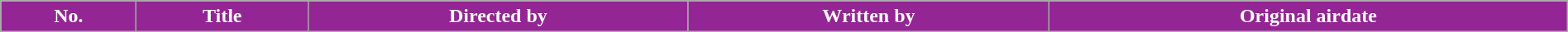<table class="wikitable plainrowheaders" style="width:100%; margin:auto;">
<tr style="color:white">
<th style="background:#942594; color:white;">No.</th>
<th style="background:#942594; color:white;">Title</th>
<th style="background:#942594; color:white;">Directed by</th>
<th style="background:#942594; color:white;">Written by</th>
<th style="background:#942594; color:white;">Original airdate<br>

</th>
</tr>
</table>
